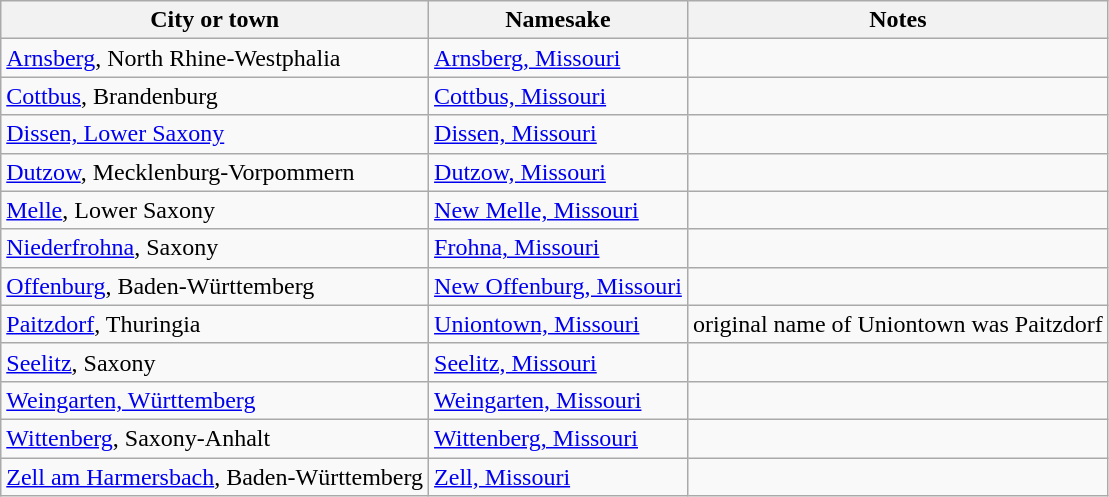<table class="wikitable">
<tr>
<th>City or town</th>
<th>Namesake</th>
<th>Notes</th>
</tr>
<tr>
<td><a href='#'>Arnsberg</a>, North Rhine-Westphalia</td>
<td><a href='#'>Arnsberg, Missouri</a></td>
<td></td>
</tr>
<tr>
<td><a href='#'>Cottbus</a>, Brandenburg</td>
<td><a href='#'>Cottbus, Missouri</a></td>
<td></td>
</tr>
<tr>
<td><a href='#'>Dissen, Lower Saxony</a></td>
<td><a href='#'>Dissen, Missouri</a></td>
<td></td>
</tr>
<tr>
<td><a href='#'>Dutzow</a>, Mecklenburg-Vorpommern</td>
<td><a href='#'>Dutzow, Missouri</a></td>
<td></td>
</tr>
<tr>
<td><a href='#'>Melle</a>, Lower Saxony</td>
<td><a href='#'>New Melle, Missouri</a></td>
<td></td>
</tr>
<tr>
<td><a href='#'>Niederfrohna</a>, Saxony</td>
<td><a href='#'>Frohna, Missouri</a></td>
<td></td>
</tr>
<tr>
<td><a href='#'>Offenburg</a>, Baden-Württemberg</td>
<td><a href='#'>New Offenburg, Missouri</a></td>
<td></td>
</tr>
<tr>
<td><a href='#'>Paitzdorf</a>, Thuringia</td>
<td><a href='#'>Uniontown, Missouri</a></td>
<td>original name of Uniontown was Paitzdorf</td>
</tr>
<tr>
<td><a href='#'>Seelitz</a>, Saxony</td>
<td><a href='#'>Seelitz, Missouri</a></td>
<td> </td>
</tr>
<tr>
<td><a href='#'>Weingarten, Württemberg</a></td>
<td><a href='#'>Weingarten, Missouri</a></td>
<td></td>
</tr>
<tr>
<td><a href='#'>Wittenberg</a>, Saxony-Anhalt</td>
<td><a href='#'>Wittenberg, Missouri</a></td>
<td></td>
</tr>
<tr>
<td><a href='#'>Zell am Harmersbach</a>, Baden-Württemberg</td>
<td><a href='#'>Zell, Missouri</a></td>
<td></td>
</tr>
</table>
